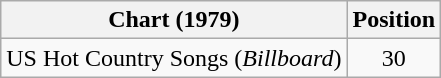<table class="wikitable">
<tr>
<th>Chart (1979)</th>
<th>Position</th>
</tr>
<tr>
<td>US Hot Country Songs (<em>Billboard</em>)</td>
<td align="center">30</td>
</tr>
</table>
